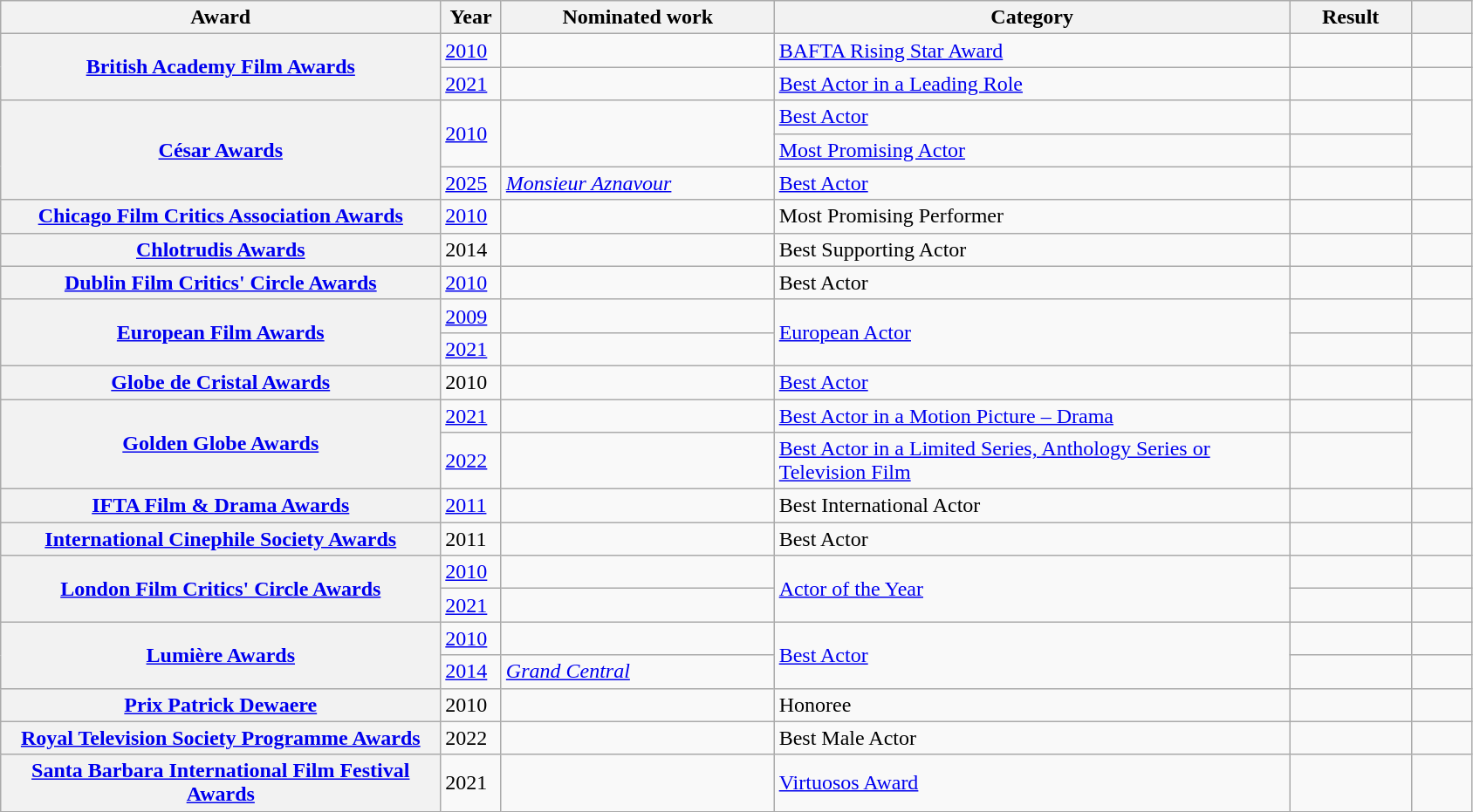<table class="wikitable sortable plainrowheaders" style="width:89%;">
<tr>
<th scope="col" style="width:29%;">Award</th>
<th scope="col" style="width:4%;">Year</th>
<th scope="col" style="width:18%;">Nominated work</th>
<th scope="col" style="width:34%;">Category</th>
<th scope="col" style="width:8%;">Result</th>
<th scope="col" style="width:4%;" class="unsortable"></th>
</tr>
<tr>
<th scope="row" rowspan="2"><a href='#'>British Academy Film Awards</a></th>
<td><a href='#'>2010</a></td>
<td></td>
<td><a href='#'>BAFTA Rising Star Award</a></td>
<td></td>
<td style="text-align:center;"></td>
</tr>
<tr>
<td><a href='#'>2021</a></td>
<td></td>
<td><a href='#'>Best Actor in a Leading Role</a></td>
<td></td>
<td style="text-align:center;"></td>
</tr>
<tr>
<th scope="row" rowspan="3"><a href='#'>César Awards</a></th>
<td rowspan="2"><a href='#'>2010</a></td>
<td rowspan="2"></td>
<td><a href='#'>Best Actor</a></td>
<td></td>
<td style="text-align:center;" rowspan="2"></td>
</tr>
<tr>
<td><a href='#'>Most Promising Actor</a></td>
<td></td>
</tr>
<tr>
<td><a href='#'>2025</a></td>
<td><em><a href='#'>Monsieur Aznavour</a></em></td>
<td><a href='#'>Best Actor</a></td>
<td></td>
<td style="text-align:center;"></td>
</tr>
<tr>
<th scope="row"><a href='#'>Chicago Film Critics Association Awards</a></th>
<td><a href='#'>2010</a></td>
<td></td>
<td>Most Promising Performer</td>
<td></td>
<td style="text-align:center;"></td>
</tr>
<tr>
<th scope="row"><a href='#'>Chlotrudis Awards</a></th>
<td>2014</td>
<td></td>
<td>Best Supporting Actor</td>
<td></td>
<td style="text-align:center;"></td>
</tr>
<tr>
<th scope="row"><a href='#'>Dublin Film Critics' Circle Awards</a></th>
<td><a href='#'>2010</a></td>
<td></td>
<td>Best Actor</td>
<td></td>
<td style="text-align:center;"></td>
</tr>
<tr>
<th scope="row" rowspan="2"><a href='#'>European Film Awards</a></th>
<td><a href='#'>2009</a></td>
<td></td>
<td rowspan="2"><a href='#'>European Actor</a></td>
<td></td>
<td style="text-align:center;"></td>
</tr>
<tr>
<td><a href='#'>2021</a></td>
<td></td>
<td></td>
<td style="text-align:center;"></td>
</tr>
<tr>
<th scope="row"><a href='#'>Globe de Cristal Awards</a></th>
<td>2010</td>
<td></td>
<td><a href='#'>Best Actor</a></td>
<td></td>
<td style="text-align:center;"></td>
</tr>
<tr>
<th scope="row" rowspan="2"><a href='#'>Golden Globe Awards</a></th>
<td><a href='#'>2021</a></td>
<td></td>
<td><a href='#'>Best Actor in a Motion Picture – Drama</a></td>
<td></td>
<td style="text-align:center;" rowspan="2"></td>
</tr>
<tr>
<td><a href='#'>2022</a></td>
<td></td>
<td><a href='#'>Best Actor in a Limited Series, Anthology Series or Television Film</a></td>
<td></td>
</tr>
<tr>
<th scope="row"><a href='#'>IFTA Film & Drama Awards</a></th>
<td><a href='#'>2011</a></td>
<td></td>
<td>Best International Actor</td>
<td></td>
<td style="text-align:center;"></td>
</tr>
<tr>
<th scope="row"><a href='#'>International Cinephile Society Awards</a></th>
<td>2011</td>
<td></td>
<td>Best Actor</td>
<td></td>
<td style="text-align:center;"></td>
</tr>
<tr>
<th scope="row" rowspan="2"><a href='#'>London Film Critics' Circle Awards</a></th>
<td><a href='#'>2010</a></td>
<td></td>
<td rowspan="2"><a href='#'>Actor of the Year</a></td>
<td></td>
<td style="text-align:center;"></td>
</tr>
<tr>
<td><a href='#'>2021</a></td>
<td></td>
<td></td>
<td style="text-align:center;"></td>
</tr>
<tr>
<th scope="row" rowspan="2"><a href='#'>Lumière Awards</a></th>
<td><a href='#'>2010</a></td>
<td></td>
<td rowspan="2"><a href='#'>Best Actor</a></td>
<td></td>
<td style="text-align:center;"></td>
</tr>
<tr>
<td><a href='#'>2014</a></td>
<td><em><a href='#'>Grand Central</a></em></td>
<td></td>
<td style="text-align:center;"></td>
</tr>
<tr>
<th scope="row"><a href='#'>Prix Patrick Dewaere</a></th>
<td>2010</td>
<td></td>
<td>Honoree</td>
<td></td>
<td style="text-align:center;"></td>
</tr>
<tr>
<th scope="row"><a href='#'>Royal Television Society Programme Awards</a></th>
<td>2022</td>
<td></td>
<td>Best Male Actor</td>
<td></td>
<td style="text-align:center;"></td>
</tr>
<tr>
<th scope="row"><a href='#'>Santa Barbara International Film Festival Awards</a></th>
<td>2021</td>
<td></td>
<td><a href='#'>Virtuosos Award</a></td>
<td></td>
<td style="text-align:center;"></td>
</tr>
</table>
